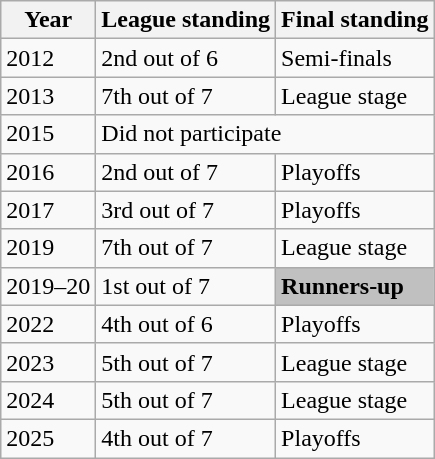<table class="wikitable">
<tr>
<th>Year</th>
<th>League standing</th>
<th>Final standing</th>
</tr>
<tr>
<td>2012</td>
<td>2nd out of 6</td>
<td>Semi-finals</td>
</tr>
<tr>
<td>2013</td>
<td>7th out of 7</td>
<td>League stage</td>
</tr>
<tr>
<td>2015</td>
<td colspan="2">Did not participate</td>
</tr>
<tr>
<td>2016</td>
<td>2nd out of 7</td>
<td>Playoffs</td>
</tr>
<tr>
<td>2017</td>
<td>3rd out of 7</td>
<td>Playoffs</td>
</tr>
<tr>
<td>2019</td>
<td>7th out of 7</td>
<td>League stage</td>
</tr>
<tr>
<td>2019–20</td>
<td>1st out of 7</td>
<td style="background: silver;"><strong>Runners-up</strong></td>
</tr>
<tr>
<td>2022</td>
<td>4th out of 6</td>
<td>Playoffs</td>
</tr>
<tr>
<td>2023</td>
<td>5th out of 7</td>
<td>League stage</td>
</tr>
<tr>
<td>2024</td>
<td>5th out of 7</td>
<td>League stage</td>
</tr>
<tr>
<td>2025</td>
<td>4th out of 7</td>
<td>Playoffs</td>
</tr>
</table>
